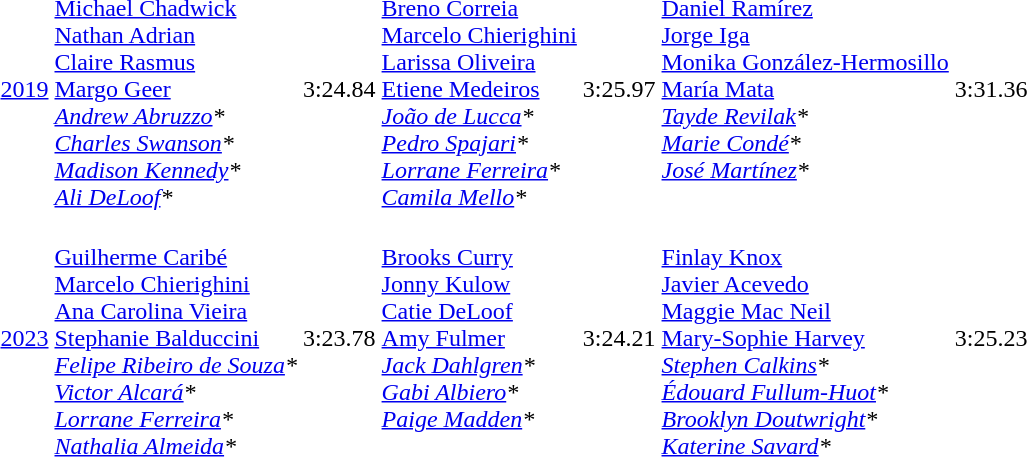<table>
<tr>
<td align=center><a href='#'>2019</a></td>
<td valign=top><br><a href='#'>Michael Chadwick</a><br><a href='#'>Nathan Adrian</a><br><a href='#'>Claire Rasmus</a><br><a href='#'>Margo Geer</a><br><em><a href='#'>Andrew Abruzzo</a>*</em><br><em><a href='#'>Charles Swanson</a>*</em><br><em><a href='#'>Madison Kennedy</a>*</em><br><em><a href='#'>Ali DeLoof</a>*</em></td>
<td>3:24.84</td>
<td valign=top><br><a href='#'>Breno Correia</a><br><a href='#'>Marcelo Chierighini</a><br><a href='#'>Larissa Oliveira</a><br><a href='#'>Etiene Medeiros</a><br><em><a href='#'>João de Lucca</a>*</em><br><em><a href='#'>Pedro Spajari</a>*</em><br><em><a href='#'>Lorrane Ferreira</a>*</em><br><em><a href='#'>Camila Mello</a>*</em></td>
<td>3:25.97</td>
<td valign=top><br><a href='#'>Daniel Ramírez</a><br><a href='#'>Jorge Iga</a><br><a href='#'>Monika González-Hermosillo</a><br><a href='#'>María Mata</a><br><em><a href='#'>Tayde Revilak</a>*</em><br><em><a href='#'>Marie Condé</a>*</em><br><em><a href='#'>José Martínez</a>*</em></td>
<td>3:31.36</td>
</tr>
<tr>
<td align=center><a href='#'>2023</a></td>
<td valign=top><br><a href='#'>Guilherme Caribé</a><br><a href='#'>Marcelo Chierighini</a><br><a href='#'>Ana Carolina Vieira</a><br><a href='#'>Stephanie Balduccini</a><br><em><a href='#'>Felipe Ribeiro de Souza</a>*</em><br><em><a href='#'>Victor Alcará</a>*</em><br><em><a href='#'>Lorrane Ferreira</a>*</em><br><em><a href='#'>Nathalia Almeida</a>*</em></td>
<td>3:23.78</td>
<td valign=top><br><a href='#'>Brooks Curry</a><br><a href='#'>Jonny Kulow</a><br><a href='#'>Catie DeLoof</a><br><a href='#'>Amy Fulmer</a><br><em><a href='#'>Jack Dahlgren</a>*</em><br><em><a href='#'>Gabi Albiero</a>*</em><br><em><a href='#'>Paige Madden</a>*</em></td>
<td>3:24.21</td>
<td valign=top><br><a href='#'>Finlay Knox</a><br><a href='#'>Javier Acevedo</a><br><a href='#'>Maggie Mac Neil</a><br><a href='#'>Mary-Sophie Harvey</a><br><em><a href='#'>Stephen Calkins</a>*</em><br><em><a href='#'>Édouard Fullum-Huot</a>*</em><br><em><a href='#'>Brooklyn Doutwright</a>*</em><br><em><a href='#'>Katerine Savard</a>*</em></td>
<td>3:25.23</td>
</tr>
</table>
